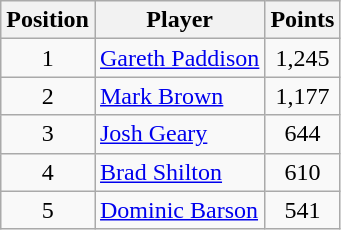<table class=wikitable>
<tr>
<th>Position</th>
<th>Player</th>
<th>Points</th>
</tr>
<tr>
<td align=center>1</td>
<td> <a href='#'>Gareth Paddison</a></td>
<td align=center>1,245</td>
</tr>
<tr>
<td align=center>2</td>
<td> <a href='#'>Mark Brown</a></td>
<td align=center>1,177</td>
</tr>
<tr>
<td align=center>3</td>
<td> <a href='#'>Josh Geary</a></td>
<td align=center>644</td>
</tr>
<tr>
<td align=center>4</td>
<td> <a href='#'>Brad Shilton</a></td>
<td align=center>610</td>
</tr>
<tr>
<td align=center>5</td>
<td> <a href='#'>Dominic Barson</a></td>
<td align=center>541</td>
</tr>
</table>
